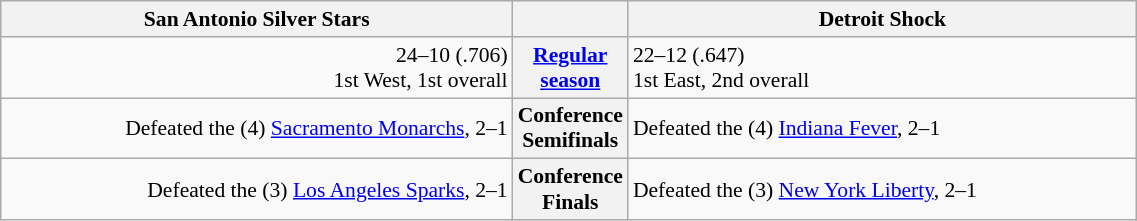<table class="wikitable" style="width: 60%; font-size:90%;">
<tr valign=top>
<th width=50%>San Antonio Silver Stars</th>
<th></th>
<th width=50%>Detroit Shock</th>
</tr>
<tr>
<td align=right>24–10 (.706)<br>1st West, 1st overall</td>
<th><a href='#'>Regular season</a></th>
<td align=left>22–12 (.647)<br>1st East, 2nd overall</td>
</tr>
<tr>
<td align=right>Defeated the (4) <a href='#'>Sacramento Monarchs</a>, 2–1</td>
<th>Conference Semifinals</th>
<td align=left>Defeated the (4) <a href='#'>Indiana Fever</a>, 2–1</td>
</tr>
<tr>
<td align=right>Defeated the (3) <a href='#'>Los Angeles Sparks</a>, 2–1</td>
<th>Conference Finals</th>
<td align=left>Defeated the (3) <a href='#'>New York Liberty</a>, 2–1</td>
</tr>
</table>
